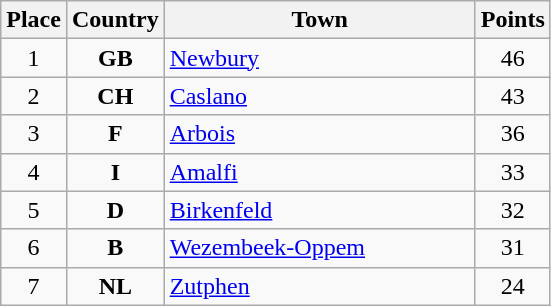<table class="wikitable">
<tr>
<th width="25">Place</th>
<th width="25">Country</th>
<th width="200">Town</th>
<th width="25">Points</th>
</tr>
<tr>
<td align="center">1</td>
<td align="center"><strong>GB</strong></td>
<td align="left"><a href='#'>Newbury</a></td>
<td align="center">46</td>
</tr>
<tr>
<td align="center">2</td>
<td align="center"><strong>CH</strong></td>
<td align="left"><a href='#'>Caslano</a></td>
<td align="center">43</td>
</tr>
<tr>
<td align="center">3</td>
<td align="center"><strong>F</strong></td>
<td align="left"><a href='#'>Arbois</a></td>
<td align="center">36</td>
</tr>
<tr>
<td align="center">4</td>
<td align="center"><strong>I</strong></td>
<td align="left"><a href='#'>Amalfi</a></td>
<td align="center">33</td>
</tr>
<tr>
<td align="center">5</td>
<td align="center"><strong>D</strong></td>
<td align="left"><a href='#'>Birkenfeld</a></td>
<td align="center">32</td>
</tr>
<tr>
<td align="center">6</td>
<td align="center"><strong>B</strong></td>
<td align="left"><a href='#'>Wezembeek-Oppem</a></td>
<td align="center">31</td>
</tr>
<tr>
<td align="center">7</td>
<td align="center"><strong>NL</strong></td>
<td align="left"><a href='#'>Zutphen</a></td>
<td align="center">24</td>
</tr>
</table>
